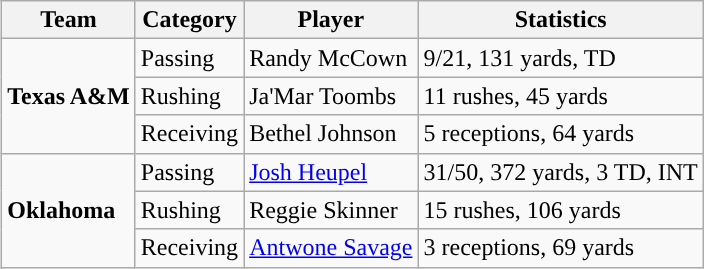<table class="wikitable" style="float: right;">
<tr>
<th>Team</th>
<th>Category</th>
<th>Player</th>
<th>Statistics</th>
</tr>
<tr>
<td rowspan=3><strong>Texas A&M</strong></td>
<td>Passing</td>
<td>Randy McCown</td>
<td>9/21, 131 yards, TD</td>
</tr>
<tr>
<td>Rushing</td>
<td>Ja'Mar Toombs</td>
<td>11 rushes, 45 yards</td>
</tr>
<tr>
<td>Receiving</td>
<td>Bethel Johnson</td>
<td>5 receptions, 64 yards</td>
</tr>
<tr>
<td rowspan=3><strong>Oklahoma</strong></td>
<td>Passing</td>
<td><a href='#'>Josh Heupel</a></td>
<td>31/50, 372 yards, 3 TD, INT</td>
</tr>
<tr>
<td>Rushing</td>
<td>Reggie Skinner</td>
<td>15 rushes, 106 yards</td>
</tr>
<tr>
<td>Receiving</td>
<td><a href='#'>Antwone Savage</a></td>
<td>3 receptions, 69 yards</td>
</tr>
</table>
